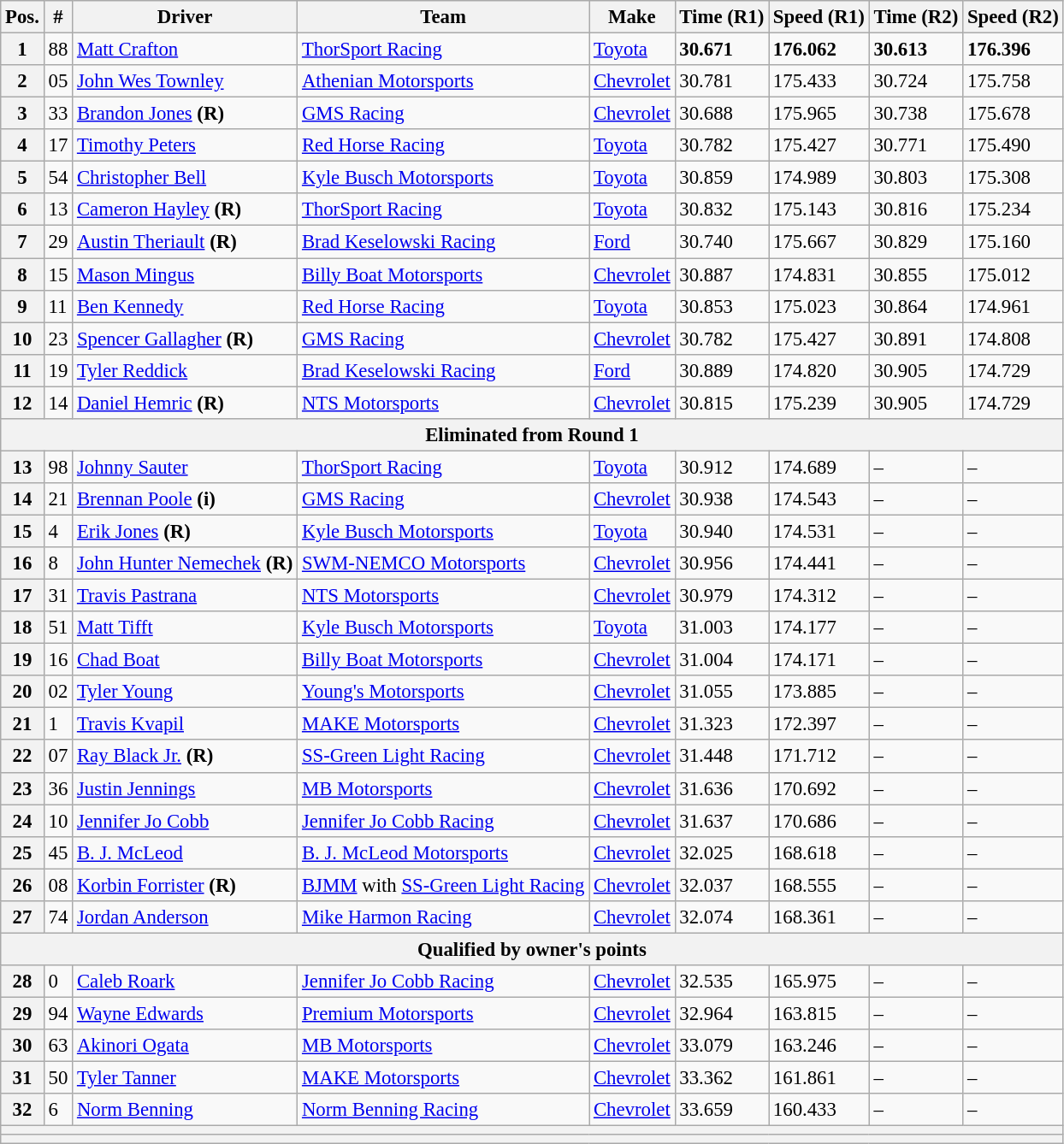<table class="wikitable" style="font-size:95%">
<tr>
<th>Pos.</th>
<th>#</th>
<th>Driver</th>
<th>Team</th>
<th>Make</th>
<th>Time (R1)</th>
<th>Speed (R1)</th>
<th>Time (R2)</th>
<th>Speed (R2)</th>
</tr>
<tr>
<th>1</th>
<td>88</td>
<td><a href='#'>Matt Crafton</a></td>
<td><a href='#'>ThorSport Racing</a></td>
<td><a href='#'>Toyota</a></td>
<td><strong>30.671</strong></td>
<td><strong>176.062</strong></td>
<td><strong>30.613</strong></td>
<td><strong>176.396</strong></td>
</tr>
<tr>
<th>2</th>
<td>05</td>
<td><a href='#'>John Wes Townley</a></td>
<td><a href='#'>Athenian Motorsports</a></td>
<td><a href='#'>Chevrolet</a></td>
<td>30.781</td>
<td>175.433</td>
<td>30.724</td>
<td>175.758</td>
</tr>
<tr>
<th>3</th>
<td>33</td>
<td><a href='#'>Brandon Jones</a> <strong>(R)</strong></td>
<td><a href='#'>GMS Racing</a></td>
<td><a href='#'>Chevrolet</a></td>
<td>30.688</td>
<td>175.965</td>
<td>30.738</td>
<td>175.678</td>
</tr>
<tr>
<th>4</th>
<td>17</td>
<td><a href='#'>Timothy Peters</a></td>
<td><a href='#'>Red Horse Racing</a></td>
<td><a href='#'>Toyota</a></td>
<td>30.782</td>
<td>175.427</td>
<td>30.771</td>
<td>175.490</td>
</tr>
<tr>
<th>5</th>
<td>54</td>
<td><a href='#'>Christopher Bell</a></td>
<td><a href='#'>Kyle Busch Motorsports</a></td>
<td><a href='#'>Toyota</a></td>
<td>30.859</td>
<td>174.989</td>
<td>30.803</td>
<td>175.308</td>
</tr>
<tr>
<th>6</th>
<td>13</td>
<td><a href='#'>Cameron Hayley</a> <strong>(R)</strong></td>
<td><a href='#'>ThorSport Racing</a></td>
<td><a href='#'>Toyota</a></td>
<td>30.832</td>
<td>175.143</td>
<td>30.816</td>
<td>175.234</td>
</tr>
<tr>
<th>7</th>
<td>29</td>
<td><a href='#'>Austin Theriault</a> <strong>(R)</strong></td>
<td><a href='#'>Brad Keselowski Racing</a></td>
<td><a href='#'>Ford</a></td>
<td>30.740</td>
<td>175.667</td>
<td>30.829</td>
<td>175.160</td>
</tr>
<tr>
<th>8</th>
<td>15</td>
<td><a href='#'>Mason Mingus</a></td>
<td><a href='#'>Billy Boat Motorsports</a></td>
<td><a href='#'>Chevrolet</a></td>
<td>30.887</td>
<td>174.831</td>
<td>30.855</td>
<td>175.012</td>
</tr>
<tr>
<th>9</th>
<td>11</td>
<td><a href='#'>Ben Kennedy</a></td>
<td><a href='#'>Red Horse Racing</a></td>
<td><a href='#'>Toyota</a></td>
<td>30.853</td>
<td>175.023</td>
<td>30.864</td>
<td>174.961</td>
</tr>
<tr>
<th>10</th>
<td>23</td>
<td><a href='#'>Spencer Gallagher</a> <strong>(R)</strong></td>
<td><a href='#'>GMS Racing</a></td>
<td><a href='#'>Chevrolet</a></td>
<td>30.782</td>
<td>175.427</td>
<td>30.891</td>
<td>174.808</td>
</tr>
<tr>
<th>11</th>
<td>19</td>
<td><a href='#'>Tyler Reddick</a></td>
<td><a href='#'>Brad Keselowski Racing</a></td>
<td><a href='#'>Ford</a></td>
<td>30.889</td>
<td>174.820</td>
<td>30.905</td>
<td>174.729</td>
</tr>
<tr>
<th>12</th>
<td>14</td>
<td><a href='#'>Daniel Hemric</a> <strong>(R)</strong></td>
<td><a href='#'>NTS Motorsports</a></td>
<td><a href='#'>Chevrolet</a></td>
<td>30.815</td>
<td>175.239</td>
<td>30.905</td>
<td>174.729</td>
</tr>
<tr>
<th colspan="9">Eliminated from Round 1</th>
</tr>
<tr>
<th>13</th>
<td>98</td>
<td><a href='#'>Johnny Sauter</a></td>
<td><a href='#'>ThorSport Racing</a></td>
<td><a href='#'>Toyota</a></td>
<td>30.912</td>
<td>174.689</td>
<td>–</td>
<td>–</td>
</tr>
<tr>
<th>14</th>
<td>21</td>
<td><a href='#'>Brennan Poole</a> <strong>(i)</strong></td>
<td><a href='#'>GMS Racing</a></td>
<td><a href='#'>Chevrolet</a></td>
<td>30.938</td>
<td>174.543</td>
<td>–</td>
<td>–</td>
</tr>
<tr>
<th>15</th>
<td>4</td>
<td><a href='#'>Erik Jones</a> <strong>(R)</strong></td>
<td><a href='#'>Kyle Busch Motorsports</a></td>
<td><a href='#'>Toyota</a></td>
<td>30.940</td>
<td>174.531</td>
<td>–</td>
<td>–</td>
</tr>
<tr>
<th>16</th>
<td>8</td>
<td><a href='#'>John Hunter Nemechek</a> <strong>(R)</strong></td>
<td><a href='#'>SWM-NEMCO Motorsports</a></td>
<td><a href='#'>Chevrolet</a></td>
<td>30.956</td>
<td>174.441</td>
<td>–</td>
<td>–</td>
</tr>
<tr>
<th>17</th>
<td>31</td>
<td><a href='#'>Travis Pastrana</a></td>
<td><a href='#'>NTS Motorsports</a></td>
<td><a href='#'>Chevrolet</a></td>
<td>30.979</td>
<td>174.312</td>
<td>–</td>
<td>–</td>
</tr>
<tr>
<th>18</th>
<td>51</td>
<td><a href='#'>Matt Tifft</a></td>
<td><a href='#'>Kyle Busch Motorsports</a></td>
<td><a href='#'>Toyota</a></td>
<td>31.003</td>
<td>174.177</td>
<td>–</td>
<td>–</td>
</tr>
<tr>
<th>19</th>
<td>16</td>
<td><a href='#'>Chad Boat</a></td>
<td><a href='#'>Billy Boat Motorsports</a></td>
<td><a href='#'>Chevrolet</a></td>
<td>31.004</td>
<td>174.171</td>
<td>–</td>
<td>–</td>
</tr>
<tr>
<th>20</th>
<td>02</td>
<td><a href='#'>Tyler Young</a></td>
<td><a href='#'>Young's Motorsports</a></td>
<td><a href='#'>Chevrolet</a></td>
<td>31.055</td>
<td>173.885</td>
<td>–</td>
<td>–</td>
</tr>
<tr>
<th>21</th>
<td>1</td>
<td><a href='#'>Travis Kvapil</a></td>
<td><a href='#'>MAKE Motorsports</a></td>
<td><a href='#'>Chevrolet</a></td>
<td>31.323</td>
<td>172.397</td>
<td>–</td>
<td>–</td>
</tr>
<tr>
<th>22</th>
<td>07</td>
<td><a href='#'>Ray Black Jr.</a> <strong>(R)</strong></td>
<td><a href='#'>SS-Green Light Racing</a></td>
<td><a href='#'>Chevrolet</a></td>
<td>31.448</td>
<td>171.712</td>
<td>–</td>
<td>–</td>
</tr>
<tr>
<th>23</th>
<td>36</td>
<td><a href='#'>Justin Jennings</a></td>
<td><a href='#'>MB Motorsports</a></td>
<td><a href='#'>Chevrolet</a></td>
<td>31.636</td>
<td>170.692</td>
<td>–</td>
<td>–</td>
</tr>
<tr>
<th>24</th>
<td>10</td>
<td><a href='#'>Jennifer Jo Cobb</a></td>
<td><a href='#'>Jennifer Jo Cobb Racing</a></td>
<td><a href='#'>Chevrolet</a></td>
<td>31.637</td>
<td>170.686</td>
<td>–</td>
<td>–</td>
</tr>
<tr>
<th>25</th>
<td>45</td>
<td><a href='#'>B. J. McLeod</a></td>
<td><a href='#'>B. J. McLeod Motorsports</a></td>
<td><a href='#'>Chevrolet</a></td>
<td>32.025</td>
<td>168.618</td>
<td>–</td>
<td>–</td>
</tr>
<tr>
<th>26</th>
<td>08</td>
<td><a href='#'>Korbin Forrister</a> <strong>(R)</strong></td>
<td><a href='#'>BJMM</a> with <a href='#'>SS-Green Light Racing</a></td>
<td><a href='#'>Chevrolet</a></td>
<td>32.037</td>
<td>168.555</td>
<td>–</td>
<td>–</td>
</tr>
<tr>
<th>27</th>
<td>74</td>
<td><a href='#'>Jordan Anderson</a></td>
<td><a href='#'>Mike Harmon Racing</a></td>
<td><a href='#'>Chevrolet</a></td>
<td>32.074</td>
<td>168.361</td>
<td>–</td>
<td>–</td>
</tr>
<tr>
<th colspan="9">Qualified by owner's points</th>
</tr>
<tr>
<th>28</th>
<td>0</td>
<td><a href='#'>Caleb Roark</a></td>
<td><a href='#'>Jennifer Jo Cobb Racing</a></td>
<td><a href='#'>Chevrolet</a></td>
<td>32.535</td>
<td>165.975</td>
<td>–</td>
<td>–</td>
</tr>
<tr>
<th>29</th>
<td>94</td>
<td><a href='#'>Wayne Edwards</a></td>
<td><a href='#'>Premium Motorsports</a></td>
<td><a href='#'>Chevrolet</a></td>
<td>32.964</td>
<td>163.815</td>
<td>–</td>
<td>–</td>
</tr>
<tr>
<th>30</th>
<td>63</td>
<td><a href='#'>Akinori Ogata</a></td>
<td><a href='#'>MB Motorsports</a></td>
<td><a href='#'>Chevrolet</a></td>
<td>33.079</td>
<td>163.246</td>
<td>–</td>
<td>–</td>
</tr>
<tr>
<th>31</th>
<td>50</td>
<td><a href='#'>Tyler Tanner</a></td>
<td><a href='#'>MAKE Motorsports</a></td>
<td><a href='#'>Chevrolet</a></td>
<td>33.362</td>
<td>161.861</td>
<td>–</td>
<td>–</td>
</tr>
<tr>
<th>32</th>
<td>6</td>
<td><a href='#'>Norm Benning</a></td>
<td><a href='#'>Norm Benning Racing</a></td>
<td><a href='#'>Chevrolet</a></td>
<td>33.659</td>
<td>160.433</td>
<td>–</td>
<td>–</td>
</tr>
<tr>
<th colspan="9"></th>
</tr>
<tr>
<th colspan="9"></th>
</tr>
</table>
